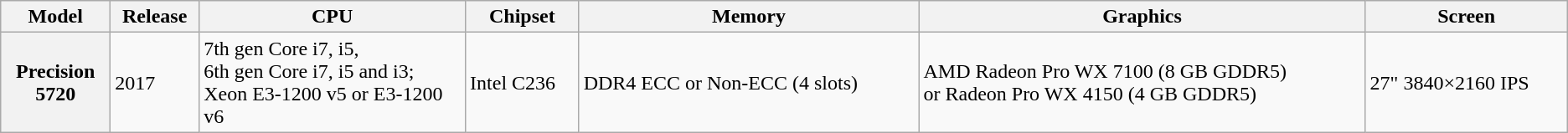<table class="wikitable">
<tr>
<th style="width:7%">Model</th>
<th>Release</th>
<th style="width:17%">CPU</th>
<th>Chipset</th>
<th>Memory</th>
<th>Graphics</th>
<th>Screen</th>
</tr>
<tr>
<th>Precision 5720</th>
<td>2017</td>
<td>7th gen Core i7, i5, <br>6th gen Core i7, i5 and i3; <br>Xeon E3-1200 v5 or E3-1200 v6</td>
<td>Intel C236</td>
<td>DDR4 ECC or Non-ECC (4 slots)</td>
<td>AMD Radeon Pro WX 7100 (8 GB GDDR5)<br> or Radeon Pro WX 4150 (4 GB GDDR5)</td>
<td>27" 3840×2160 IPS</td>
</tr>
</table>
